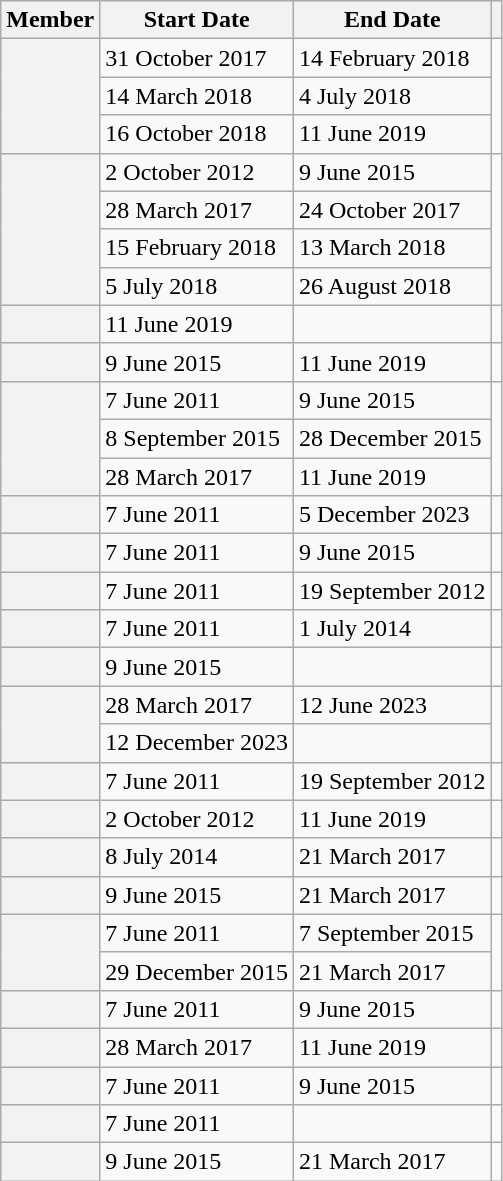<table class="wikitable sortable">
<tr>
<th scope="col">Member</th>
<th scope="col">Start Date</th>
<th scope="col">End Date</th>
<th class="unsortable" scope="col"></th>
</tr>
<tr>
<th scope="rowgroup" rowspan="3"></th>
<td>31 October 2017</td>
<td>14 February 2018</td>
<td rowspan="3"></td>
</tr>
<tr>
<td>14 March 2018</td>
<td>4 July 2018</td>
</tr>
<tr>
<td>16 October 2018</td>
<td>11 June 2019</td>
</tr>
<tr>
<th scope="rowgroup" rowspan="4"></th>
<td>2 October 2012</td>
<td>9 June 2015</td>
<td rowspan="4"></td>
</tr>
<tr>
<td>28 March 2017</td>
<td>24 October 2017</td>
</tr>
<tr>
<td>15 February 2018</td>
<td>13 March 2018</td>
</tr>
<tr>
<td>5 July 2018</td>
<td>26 August 2018</td>
</tr>
<tr>
<th scope="row"></th>
<td>11 June 2019</td>
<td></td>
<td></td>
</tr>
<tr>
<th scope="row"></th>
<td>9 June 2015</td>
<td>11 June 2019</td>
<td></td>
</tr>
<tr>
<th scope="rowgroup" rowspan="3"></th>
<td>7 June 2011</td>
<td>9 June 2015</td>
<td rowspan="3"></td>
</tr>
<tr>
<td>8 September 2015</td>
<td>28 December 2015</td>
</tr>
<tr>
<td>28 March 2017</td>
<td>11 June 2019</td>
</tr>
<tr>
<th scope="row"></th>
<td>7 June 2011</td>
<td>5 December 2023</td>
<td></td>
</tr>
<tr>
<th scope="row"></th>
<td>7 June 2011</td>
<td>9 June 2015</td>
<td></td>
</tr>
<tr>
<th scope="row"></th>
<td>7 June 2011</td>
<td>19 September 2012</td>
<td></td>
</tr>
<tr>
<th scope="row"></th>
<td>7 June 2011</td>
<td>1 July 2014</td>
<td></td>
</tr>
<tr>
<th scope="row"></th>
<td>9 June 2015</td>
<td></td>
<td></td>
</tr>
<tr>
<th scope="rowgroup" rowspan="2"></th>
<td>28 March 2017</td>
<td>12 June 2023</td>
<td rowspan="2"></td>
</tr>
<tr>
<td>12 December 2023</td>
<td></td>
</tr>
<tr>
<th scope="row"></th>
<td>7 June 2011</td>
<td>19 September 2012</td>
<td></td>
</tr>
<tr>
<th scope="row"></th>
<td>2 October 2012</td>
<td>11 June 2019</td>
<td></td>
</tr>
<tr>
<th scope="row"></th>
<td>8 July 2014</td>
<td>21 March 2017</td>
<td></td>
</tr>
<tr>
<th scope="row"></th>
<td>9 June 2015</td>
<td>21 March 2017</td>
<td></td>
</tr>
<tr>
<th scope="rowgroup" rowspan="2"></th>
<td>7 June 2011</td>
<td>7 September 2015</td>
<td rowspan="2"></td>
</tr>
<tr>
<td>29 December 2015</td>
<td>21 March 2017</td>
</tr>
<tr>
<th scope="row"></th>
<td>7 June 2011</td>
<td>9 June 2015</td>
<td></td>
</tr>
<tr>
<th scope="row"></th>
<td>28 March 2017</td>
<td>11 June 2019</td>
<td></td>
</tr>
<tr>
<th scope="row"></th>
<td>7 June 2011</td>
<td>9 June 2015</td>
<td></td>
</tr>
<tr>
<th scope="row"></th>
<td>7 June 2011</td>
<td></td>
<td></td>
</tr>
<tr>
<th scope="row"></th>
<td>9 June 2015</td>
<td>21 March 2017</td>
<td></td>
</tr>
</table>
